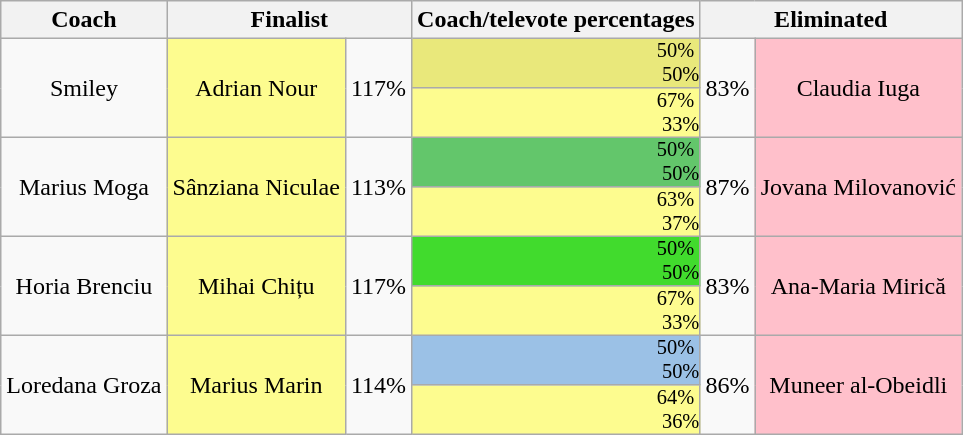<table class="wikitable" style="text-align:center">
<tr>
<th>Coach</th>
<th colspan="2">Finalist</th>
<th>Coach/televote percentages</th>
<th colspan="2">Eliminated</th>
</tr>
<tr>
<td rowspan="2">Smiley</td>
<td bgcolor="#fdfc8f" rowspan="2">Adrian Nour</td>
<td rowspan="2">117%</td>
<td style="padding:0;font-size:85%;text-align:right;background:#e9e87b">50% <div> 50%</div></td>
<td rowspan="2">83%</td>
<td bgcolor="pink" rowspan="2">Claudia Iuga</td>
</tr>
<tr>
<td style="padding:0;font-size:85%;text-align:right;background:#fdfc8f">67% <div> 33%</div></td>
</tr>
<tr>
<td rowspan="2">Marius Moga</td>
<td bgcolor="#fdfc8f" rowspan="2">Sânziana Niculae</td>
<td rowspan="2">113%</td>
<td style="padding:0;font-size:85%;text-align:right;background:#63c66b">50% <div> 50%</div></td>
<td rowspan="2">87%</td>
<td bgcolor="pink" rowspan="2">Jovana Milovanović</td>
</tr>
<tr>
<td style="padding:0;font-size:85%;text-align:right;background:#fdfc8f">63% <div> 37%</div></td>
</tr>
<tr>
<td rowspan="2">Horia Brenciu</td>
<td bgcolor="#fdfc8f" rowspan="2">Mihai Chițu</td>
<td rowspan="2">117%</td>
<td style="padding:0;font-size:85%;text-align:right;background:#41db2d">50% <div> 50%</div></td>
<td rowspan="2">83%</td>
<td bgcolor="pink" rowspan="2">Ana-Maria Mirică</td>
</tr>
<tr>
<td style="padding:0;font-size:85%;text-align:right;background:#fdfc8f">67% <div> 33%</div></td>
</tr>
<tr>
<td rowspan="2">Loredana Groza</td>
<td bgcolor="#fdfc8f" rowspan="2">Marius Marin</td>
<td rowspan="2">114%</td>
<td style="padding:0;font-size:85%;text-align:right;background:#9bc1e6">50% <div> 50%</div></td>
<td rowspan="2">86%</td>
<td bgcolor="pink" rowspan="2">Muneer al-Obeidli</td>
</tr>
<tr>
<td style="padding:0;font-size:85%;text-align:right;background:#fdfc8f">64% <div> 36%</div></td>
</tr>
</table>
